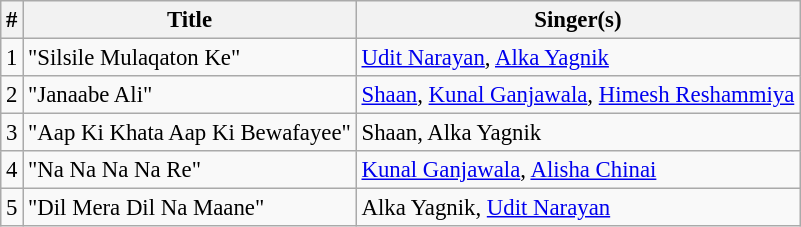<table class="wikitable" style="font-size:95%;">
<tr>
<th>#</th>
<th>Title</th>
<th>Singer(s)</th>
</tr>
<tr>
<td>1</td>
<td>"Silsile Mulaqaton Ke"</td>
<td><a href='#'>Udit Narayan</a>, <a href='#'>Alka Yagnik</a></td>
</tr>
<tr>
<td>2</td>
<td>"Janaabe Ali"</td>
<td><a href='#'>Shaan</a>, <a href='#'>Kunal Ganjawala</a>, <a href='#'>Himesh Reshammiya</a></td>
</tr>
<tr>
<td>3</td>
<td>"Aap Ki Khata Aap Ki Bewafayee"</td>
<td>Shaan, Alka Yagnik</td>
</tr>
<tr>
<td>4</td>
<td>"Na Na Na Na Re"</td>
<td><a href='#'>Kunal Ganjawala</a>, <a href='#'>Alisha Chinai</a></td>
</tr>
<tr>
<td>5</td>
<td>"Dil Mera Dil Na Maane"</td>
<td>Alka Yagnik, <a href='#'>Udit Narayan</a></td>
</tr>
</table>
